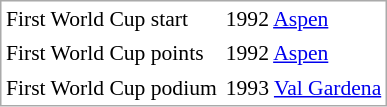<table cellspacing="0" cellpadding="3" style="border:1px solid #AAAAAA;font-size:90%">
<tr align="left">
<td>First World Cup start</td>
<td> 1992 <a href='#'>Aspen</a></td>
</tr>
<tr align="left">
<td>First World Cup points</td>
<td> 1992 <a href='#'>Aspen</a></td>
</tr>
<tr align="left">
<td>First World Cup podium</td>
<td> 1993 <a href='#'>Val Gardena</a></td>
</tr>
</table>
